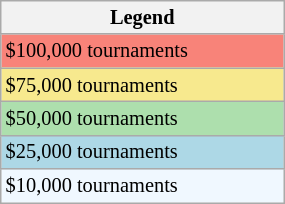<table class="wikitable" style="font-size:85%;" width=15%>
<tr>
<th>Legend</th>
</tr>
<tr style="background:#f88379;">
<td>$100,000 tournaments</td>
</tr>
<tr style="background:#f7e98e;">
<td>$75,000 tournaments</td>
</tr>
<tr style="background:#addfad;">
<td>$50,000 tournaments</td>
</tr>
<tr style="background:lightblue;">
<td>$25,000 tournaments</td>
</tr>
<tr style="background:#f0f8ff;">
<td>$10,000 tournaments</td>
</tr>
</table>
